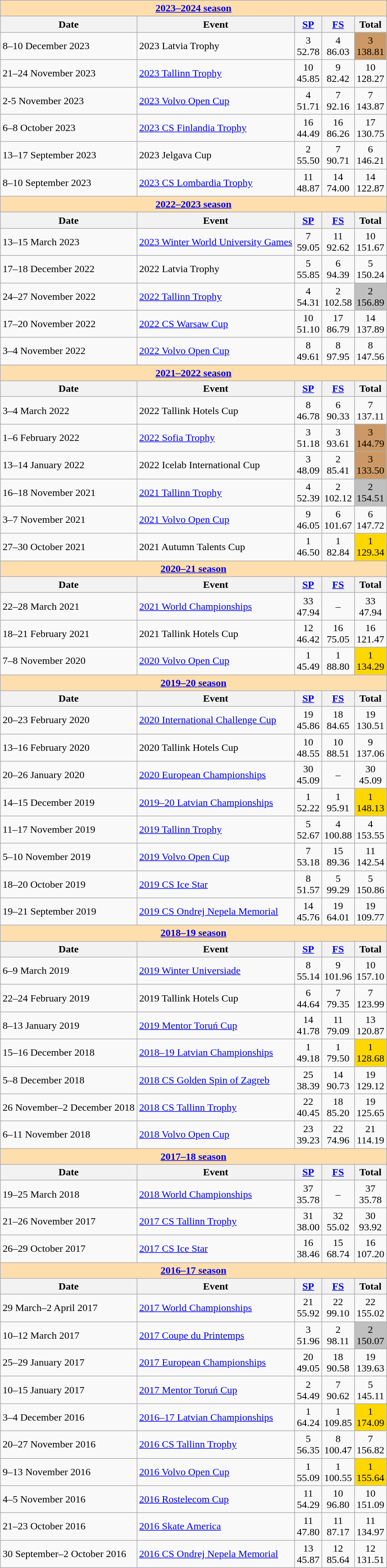<table class="wikitable">
<tr>
<th style="background-color: #ffdead; " colspan=5 align=center><a href='#'><strong>2023–2024 season</strong></a></th>
</tr>
<tr>
<th>Date</th>
<th>Event</th>
<th><a href='#'>SP</a></th>
<th><a href='#'>FS</a></th>
<th>Total</th>
</tr>
<tr>
<td>8–10 December 2023</td>
<td>2023 Latvia Trophy</td>
<td align=center>3 <br> 52.78</td>
<td align=center>4 <br> 86.03</td>
<td align=center bgcolor=cc9966>3 <br> 138.81</td>
</tr>
<tr>
<td>21–24 November 2023</td>
<td><a href='#'>2023 Tallinn Trophy</a></td>
<td align=center>10 <br> 45.85</td>
<td align=center>9 <br> 82.42</td>
<td align=center>10 <br> 128.27</td>
</tr>
<tr>
<td>2-5 November 2023</td>
<td><a href='#'>2023 Volvo Open Cup</a></td>
<td align=center>4 <br> 51.71</td>
<td align=center>7 <br> 92.16</td>
<td align=center>7 <br> 143.87</td>
</tr>
<tr>
<td>6–8 October 2023</td>
<td><a href='#'>2023 CS Finlandia Trophy</a></td>
<td align=center>16 <br> 44.49</td>
<td align=center>16 <br> 86.26</td>
<td align=center>17 <br> 130.75</td>
</tr>
<tr>
<td>13–17 September 2023</td>
<td>2023 Jelgava Cup</td>
<td align=center>2 <br> 55.50</td>
<td align=center>7 <br> 90.71</td>
<td align=center>6 <br> 146.21</td>
</tr>
<tr>
<td>8–10 September 2023</td>
<td><a href='#'>2023 CS Lombardia Trophy</a></td>
<td align=center>11 <br> 48.87</td>
<td align=center>14 <br> 74.00</td>
<td align=center>14 <br> 122.87</td>
</tr>
<tr>
<th style="background-color: #ffdead; " colspan=5 align=center><a href='#'><strong>2022–2023 season</strong></a></th>
</tr>
<tr>
<th>Date</th>
<th>Event</th>
<th><a href='#'>SP</a></th>
<th><a href='#'>FS</a></th>
<th>Total</th>
</tr>
<tr>
<td>13–15 March 2023</td>
<td><a href='#'>2023 Winter World University Games</a></td>
<td align=center>7 <br> 59.05</td>
<td align=center>11 <br> 92.62</td>
<td align=center>10 <br> 151.67</td>
</tr>
<tr>
<td>17–18 December 2022</td>
<td>2022 Latvia Trophy</td>
<td align=center>5 <br> 55.85</td>
<td align=center>6 <br> 94.39</td>
<td align=center>5 <br> 150.24</td>
</tr>
<tr>
<td>24–27 November 2022</td>
<td><a href='#'>2022 Tallinn Trophy</a></td>
<td align=center>4 <br> 54.31</td>
<td align=center>2 <br> 102.58</td>
<td align=center bgcolor=silver>2 <br> 156.89</td>
</tr>
<tr>
<td>17–20 November 2022</td>
<td><a href='#'>2022 CS Warsaw Cup</a></td>
<td align=center>10 <br> 51.10</td>
<td align=center>17 <br> 86.79</td>
<td align=center>14 <br> 137.89</td>
</tr>
<tr>
<td>3–4 November 2022</td>
<td><a href='#'>2022 Volvo Open Cup</a></td>
<td align=center>8 <br> 49.61</td>
<td align=center>8 <br> 97.95</td>
<td align=center>8 <br> 147.56</td>
</tr>
<tr>
<th style="background-color: #ffdead; " colspan=5 align=center><a href='#'><strong>2021–2022 season</strong></a></th>
</tr>
<tr>
<th>Date</th>
<th>Event</th>
<th><a href='#'>SP</a></th>
<th><a href='#'>FS</a></th>
<th>Total</th>
</tr>
<tr>
<td>3–4 March 2022</td>
<td>2022 Tallink Hotels Cup</td>
<td align=center>8 <br> 46.78</td>
<td align=center>6 <br> 90.33</td>
<td align=center>7 <br> 137.11</td>
</tr>
<tr>
<td>1–6 February 2022</td>
<td><a href='#'>2022 Sofia Trophy</a></td>
<td align=center>3 <br> 51.18</td>
<td align=center>3 <br> 93.61</td>
<td align=center bgcolor=cc9966>3 <br> 144.79</td>
</tr>
<tr>
<td>13–14 January 2022</td>
<td>2022 Icelab International Cup</td>
<td align=center>3 <br> 48.09</td>
<td align=center>2 <br> 85.41</td>
<td align=center bgcolor=cc9966>3 <br> 133.50</td>
</tr>
<tr>
<td>16–18 November 2021</td>
<td><a href='#'>2021 Tallinn Trophy</a></td>
<td align=center>4 <br> 52.39</td>
<td align=center>2 <br> 102.12</td>
<td align=center bgcolor=silver>2 <br> 154.51</td>
</tr>
<tr>
<td>3–7 November 2021</td>
<td><a href='#'>2021 Volvo Open Cup</a></td>
<td align=center>9 <br> 46.05</td>
<td align=center>6 <br> 101.67</td>
<td align=center>6 <br> 147.72</td>
</tr>
<tr>
<td>27–30 October 2021</td>
<td>2021 Autumn Talents Cup</td>
<td align=center>1 <br> 46.50</td>
<td align=center>1 <br> 82.84</td>
<td align=center bgcolor=gold>1 <br> 129.34</td>
</tr>
<tr>
<th colspan="5" style="background:#ffdead;"><a href='#'>2020–21 season</a></th>
</tr>
<tr>
<th>Date</th>
<th>Event</th>
<th><a href='#'>SP</a></th>
<th><a href='#'>FS</a></th>
<th>Total</th>
</tr>
<tr>
<td>22–28 March 2021</td>
<td><a href='#'>2021 World Championships</a></td>
<td align=center>33 <br> 47.94</td>
<td align=center>–</td>
<td align=center>33 <br> 47.94</td>
</tr>
<tr>
<td>18–21 February 2021</td>
<td>2021 Tallink Hotels Cup</td>
<td align=center>12 <br> 46.42</td>
<td align=center>16 <br> 75.05</td>
<td align=center>16 <br> 121.47</td>
</tr>
<tr>
<td>7–8 November 2020</td>
<td><a href='#'>2020 Volvo Open Cup</a></td>
<td align=center>1 <br> 45.49</td>
<td align=center>1 <br> 88.80</td>
<td align=center bgcolor=gold>1 <br> 134.29</td>
</tr>
<tr>
<th colspan="5" style="background:#ffdead;"><a href='#'>2019–20 season</a></th>
</tr>
<tr>
<th>Date</th>
<th>Event</th>
<th><a href='#'>SP</a></th>
<th><a href='#'>FS</a></th>
<th>Total</th>
</tr>
<tr>
<td>20–23 February 2020</td>
<td><a href='#'>2020 International Challenge Cup</a></td>
<td align=center>19 <br> 45.86</td>
<td align=center>18 <br> 84.65</td>
<td align=center>19 <br> 130.51</td>
</tr>
<tr>
<td>13–16 February 2020</td>
<td>2020 Tallink Hotels Cup</td>
<td align=center>10 <br> 48.55</td>
<td align=center>10 <br> 88.51</td>
<td align=center>9 <br> 137.06</td>
</tr>
<tr>
<td>20–26 January 2020</td>
<td><a href='#'>2020 European Championships</a></td>
<td align=center>30 <br> 45.09</td>
<td align=center>–</td>
<td align=center>30 <br> 45.09</td>
</tr>
<tr>
<td>14–15 December 2019</td>
<td><a href='#'>2019–20 Latvian Championships</a></td>
<td align=center>1 <br> 52.22</td>
<td align=center>1 <br> 95.91</td>
<td align=center bgcolor=gold>1 <br> 148.13</td>
</tr>
<tr>
<td>11–17 November 2019</td>
<td><a href='#'>2019 Tallinn Trophy</a></td>
<td align=center>5 <br> 52.67</td>
<td align=center>4 <br> 100.88</td>
<td align=center>4 <br> 153.55</td>
</tr>
<tr>
<td>5–10 November 2019</td>
<td><a href='#'>2019 Volvo Open Cup</a></td>
<td align=center>7 <br> 53.18</td>
<td align=center>15 <br> 89.36</td>
<td align=center>11 <br> 142.54</td>
</tr>
<tr>
<td>18–20 October 2019</td>
<td><a href='#'>2019 CS Ice Star</a></td>
<td align=center>8 <br> 51.57</td>
<td align=center>5 <br> 99.29</td>
<td align=center>5 <br> 150.86</td>
</tr>
<tr>
<td>19–21 September 2019</td>
<td><a href='#'>2019 CS Ondrej Nepela Memorial</a></td>
<td align=center>14 <br> 45.76</td>
<td align=center>19 <br> 64.01</td>
<td align=center>19 <br> 109.77</td>
</tr>
<tr>
<th colspan="5" style="background:#ffdead;"><a href='#'>2018–19 season</a></th>
</tr>
<tr>
<th>Date</th>
<th>Event</th>
<th><a href='#'>SP</a></th>
<th><a href='#'>FS</a></th>
<th>Total</th>
</tr>
<tr>
<td>6–9 March 2019</td>
<td><a href='#'>2019 Winter Universiade</a></td>
<td align=center>8 <br> 55.14</td>
<td align=center>9 <br> 101.96</td>
<td align=center>10 <br> 157.10</td>
</tr>
<tr>
<td>22–24 February 2019</td>
<td>2019 Tallink Hotels Cup</td>
<td align=center>6 <br> 44.64</td>
<td align=center>7 <br> 79.35</td>
<td align=center>7 <br> 123.99</td>
</tr>
<tr>
<td>8–13 January 2019</td>
<td><a href='#'>2019 Mentor Toruń Cup</a></td>
<td align=center>14 <br> 41.78</td>
<td align=center>11 <br> 79.09</td>
<td align=center>13 <br> 120.87</td>
</tr>
<tr>
<td>15–16 December 2018</td>
<td><a href='#'>2018–19 Latvian Championships</a></td>
<td align=center>1 <br> 49.18</td>
<td align=center>1 <br> 79.50</td>
<td align=center bgcolor=gold>1 <br> 128.68</td>
</tr>
<tr>
<td>5–8 December 2018</td>
<td><a href='#'>2018 CS Golden Spin of Zagreb</a></td>
<td align=center>25 <br> 38.39</td>
<td align=center>14 <br> 90.73</td>
<td align=center>19 <br> 129.12</td>
</tr>
<tr>
<td>26 November–2 December 2018</td>
<td><a href='#'>2018 CS Tallinn Trophy</a></td>
<td align=center>22 <br> 40.45</td>
<td align=center>18 <br> 85.20</td>
<td align=center>19 <br> 125.65</td>
</tr>
<tr>
<td>6–11 November 2018</td>
<td><a href='#'>2018 Volvo Open Cup</a></td>
<td align=center>23 <br> 39.23</td>
<td align=center>22 <br> 74.96</td>
<td align=center>21 <br> 114.19</td>
</tr>
<tr>
<th colspan="5" style="background:#ffdead;"><a href='#'>2017–18 season</a></th>
</tr>
<tr>
<th>Date</th>
<th>Event</th>
<th><a href='#'>SP</a></th>
<th><a href='#'>FS</a></th>
<th>Total</th>
</tr>
<tr>
<td>19–25 March 2018</td>
<td><a href='#'>2018 World Championships</a></td>
<td align=center>37 <br> 35.78</td>
<td align=center>–</td>
<td align=center>37 <br> 35.78</td>
</tr>
<tr>
<td>21–26 November 2017</td>
<td><a href='#'>2017 CS Tallinn Trophy</a></td>
<td align=center>31 <br> 38.00</td>
<td align=center>32 <br> 55.02</td>
<td align=center>30 <br> 93.92</td>
</tr>
<tr>
<td>26–29 October 2017</td>
<td><a href='#'>2017 CS Ice Star</a></td>
<td align=center>16 <br> 38.46</td>
<td align=center>15 <br> 68.74</td>
<td align=center>16 <br> 107.20</td>
</tr>
<tr>
<th colspan="5" style="background:#ffdead;"><a href='#'>2016–17 season</a></th>
</tr>
<tr>
<th>Date</th>
<th>Event</th>
<th><a href='#'>SP</a></th>
<th><a href='#'>FS</a></th>
<th>Total</th>
</tr>
<tr>
<td>29 March–2 April 2017</td>
<td><a href='#'>2017 World Championships</a></td>
<td align=center>21 <br> 55.92</td>
<td align=center>22 <br> 99.10</td>
<td align=center>22 <br> 155.02</td>
</tr>
<tr>
<td>10–12 March 2017</td>
<td><a href='#'>2017 Coupe du Printemps</a></td>
<td align=center>3 <br> 51.96</td>
<td align=center>2 <br> 98.11</td>
<td align=center bgcolor=silver>2 <br> 150.07</td>
</tr>
<tr>
<td>25–29 January 2017</td>
<td><a href='#'>2017 European Championships</a></td>
<td align=center>20 <br> 49.05</td>
<td align=center>18 <br> 90.58</td>
<td align=center>19 <br> 139.63</td>
</tr>
<tr>
<td>10–15 January 2017</td>
<td><a href='#'>2017 Mentor Toruń Cup</a></td>
<td align=center>2 <br> 54.49</td>
<td align=center>7 <br> 90.62</td>
<td align=center>5 <br> 145.11</td>
</tr>
<tr>
<td>3–4 December 2016</td>
<td><a href='#'>2016–17 Latvian Championships</a></td>
<td align=center>1 <br> 64.24</td>
<td align=center>1 <br> 109.85</td>
<td align=center bgcolor=gold>1 <br> 174.09</td>
</tr>
<tr>
<td>20–27 November 2016</td>
<td><a href='#'>2016 CS Tallinn Trophy</a></td>
<td align=center>5 <br> 56.35</td>
<td align=center>8 <br> 100.47</td>
<td align=center>7 <br> 156.82</td>
</tr>
<tr>
<td>9–13 November 2016</td>
<td><a href='#'>2016 Volvo Open Cup</a></td>
<td align=center>1 <br> 55.09</td>
<td align=center>1 <br> 100.55</td>
<td align=center bgcolor=gold>1 <br> 155.64</td>
</tr>
<tr>
<td>4–5 November 2016</td>
<td><a href='#'>2016 Rostelecom Cup</a></td>
<td align=center>11 <br> 54.29</td>
<td align=center>10 <br> 96.80</td>
<td align=center>10 <br> 151.09</td>
</tr>
<tr>
<td>21–23 October 2016</td>
<td><a href='#'>2016 Skate America</a></td>
<td align=center>11 <br> 47.80</td>
<td align=center>11 <br> 87.17</td>
<td align=center>11 <br> 134.97</td>
</tr>
<tr>
<td>30 September–2 October 2016</td>
<td><a href='#'>2016 CS Ondrej Nepela Memorial</a></td>
<td align=center>13 <br> 45.87</td>
<td align=center>12 <br> 85.64</td>
<td align=center>12 <br> 131.51</td>
</tr>
</table>
